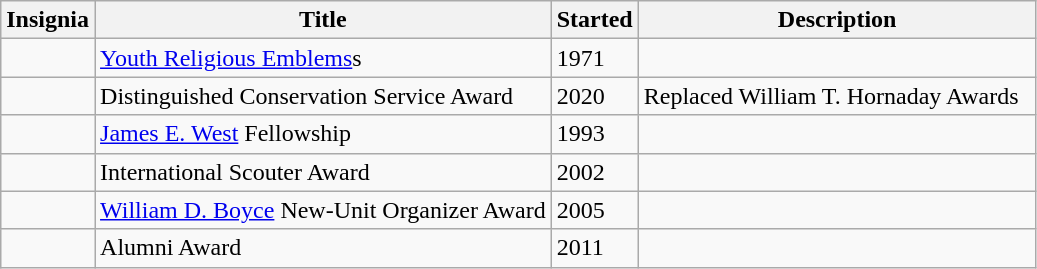<table class="wikitable sortable" border="1">
<tr>
<th scope="col" class="unsortable">Insignia</th>
<th scope="col">Title</th>
<th scope="col">Started</th>
<th scope="col">Description</th>
</tr>
<tr>
<td></td>
<td><a href='#'>Youth Religious Emblems</a>s</td>
<td>1971</td>
<td> </td>
</tr>
<tr>
<td></td>
<td>Distinguished Conservation Service Award</td>
<td>2020</td>
<td>Replaced  William T. Hornaday Awards  </td>
</tr>
<tr>
<td></td>
<td><a href='#'>James E. West</a> Fellowship</td>
<td>1993</td>
<td> </td>
</tr>
<tr>
<td></td>
<td>International Scouter Award</td>
<td>2002</td>
<td> </td>
</tr>
<tr>
<td></td>
<td><a href='#'>William D. Boyce</a> New-Unit Organizer Award</td>
<td>2005</td>
<td> </td>
</tr>
<tr>
<td></td>
<td>Alumni Award</td>
<td>2011</td>
<td> </td>
</tr>
</table>
